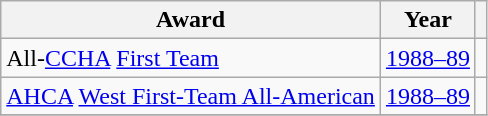<table class="wikitable">
<tr>
<th>Award</th>
<th>Year</th>
<th></th>
</tr>
<tr>
<td>All-<a href='#'>CCHA</a> <a href='#'>First Team</a></td>
<td><a href='#'>1988–89</a></td>
<td></td>
</tr>
<tr>
<td><a href='#'>AHCA</a> <a href='#'>West First-Team All-American</a></td>
<td><a href='#'>1988–89</a></td>
<td></td>
</tr>
<tr>
</tr>
</table>
